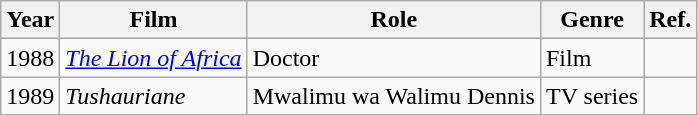<table class="wikitable">
<tr>
<th>Year</th>
<th>Film</th>
<th>Role</th>
<th>Genre</th>
<th>Ref.</th>
</tr>
<tr>
<td>1988</td>
<td><em><a href='#'>The Lion of Africa</a></em></td>
<td>Doctor</td>
<td>Film</td>
<td></td>
</tr>
<tr>
<td>1989</td>
<td><em>Tushauriane</em></td>
<td>Mwalimu wa Walimu Dennis</td>
<td>TV series</td>
<td></td>
</tr>
</table>
